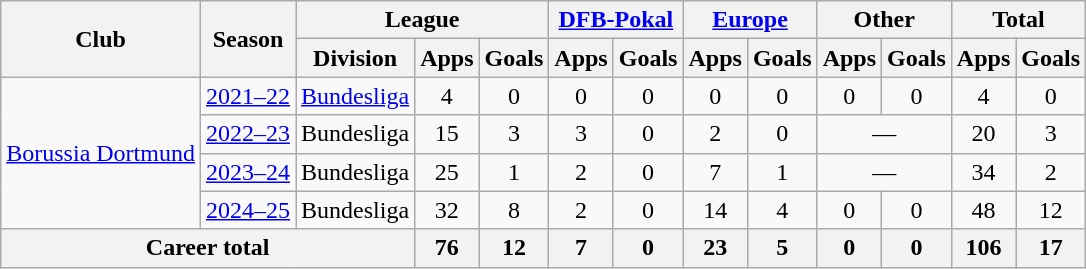<table class="wikitable" style="text-align: center">
<tr>
<th rowspan="2">Club</th>
<th rowspan="2">Season</th>
<th colspan="3">League</th>
<th colspan="2"><a href='#'>DFB-Pokal</a></th>
<th colspan="2"><a href='#'>Europe</a></th>
<th colspan="2">Other</th>
<th colspan="2">Total</th>
</tr>
<tr>
<th>Division</th>
<th>Apps</th>
<th>Goals</th>
<th>Apps</th>
<th>Goals</th>
<th>Apps</th>
<th>Goals</th>
<th>Apps</th>
<th>Goals</th>
<th>Apps</th>
<th>Goals</th>
</tr>
<tr>
<td rowspan="4"><a href='#'>Borussia Dortmund</a></td>
<td><a href='#'>2021–22</a></td>
<td><a href='#'>Bundesliga</a></td>
<td>4</td>
<td>0</td>
<td>0</td>
<td>0</td>
<td>0</td>
<td>0</td>
<td>0</td>
<td>0</td>
<td>4</td>
<td>0</td>
</tr>
<tr>
<td><a href='#'>2022–23</a></td>
<td>Bundesliga</td>
<td>15</td>
<td>3</td>
<td>3</td>
<td>0</td>
<td>2</td>
<td>0</td>
<td colspan="2">—</td>
<td>20</td>
<td>3</td>
</tr>
<tr>
<td><a href='#'>2023–24</a></td>
<td>Bundesliga</td>
<td>25</td>
<td>1</td>
<td>2</td>
<td>0</td>
<td>7</td>
<td>1</td>
<td colspan="2">—</td>
<td>34</td>
<td>2</td>
</tr>
<tr>
<td><a href='#'>2024–25</a></td>
<td>Bundesliga</td>
<td>32</td>
<td>8</td>
<td>2</td>
<td>0</td>
<td>14</td>
<td>4</td>
<td>0</td>
<td>0</td>
<td>48</td>
<td>12</td>
</tr>
<tr>
<th colspan="3">Career total</th>
<th>76</th>
<th>12</th>
<th>7</th>
<th>0</th>
<th>23</th>
<th>5</th>
<th>0</th>
<th>0</th>
<th>106</th>
<th>17</th>
</tr>
</table>
